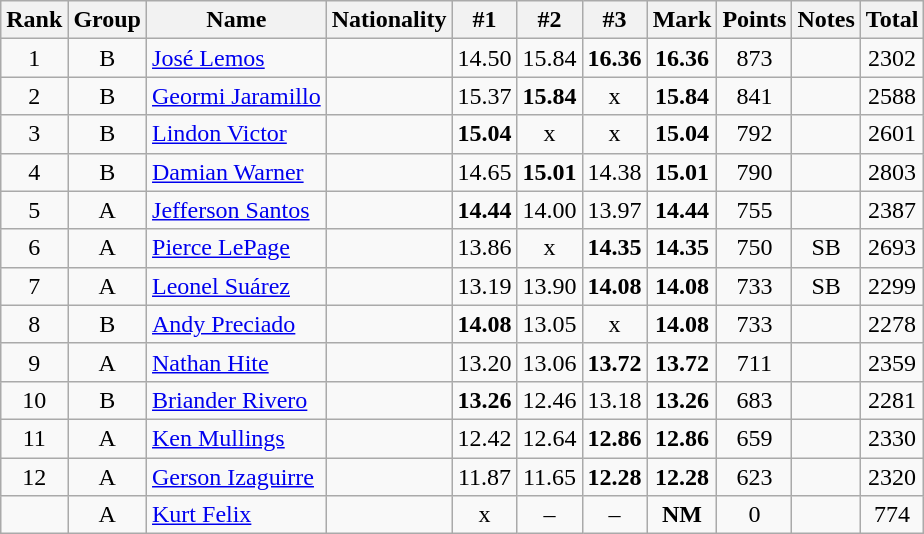<table class="wikitable sortable" style="text-align:center">
<tr>
<th>Rank</th>
<th>Group</th>
<th>Name</th>
<th>Nationality</th>
<th>#1</th>
<th>#2</th>
<th>#3</th>
<th>Mark</th>
<th>Points</th>
<th>Notes</th>
<th>Total</th>
</tr>
<tr>
<td>1</td>
<td>B</td>
<td align=left><a href='#'>José Lemos</a></td>
<td align=left></td>
<td>14.50</td>
<td>15.84</td>
<td><strong>16.36</strong></td>
<td><strong>16.36</strong></td>
<td>873</td>
<td></td>
<td>2302</td>
</tr>
<tr>
<td>2</td>
<td>B</td>
<td align=left><a href='#'>Geormi Jaramillo</a></td>
<td align=left></td>
<td>15.37</td>
<td><strong>15.84</strong></td>
<td>x</td>
<td><strong>15.84</strong></td>
<td>841</td>
<td></td>
<td>2588</td>
</tr>
<tr>
<td>3</td>
<td>B</td>
<td align=left><a href='#'>Lindon Victor</a></td>
<td align=left></td>
<td><strong>15.04</strong></td>
<td>x</td>
<td>x</td>
<td><strong>15.04</strong></td>
<td>792</td>
<td></td>
<td>2601</td>
</tr>
<tr>
<td>4</td>
<td>B</td>
<td align=left><a href='#'>Damian Warner</a></td>
<td align=left></td>
<td>14.65</td>
<td><strong>15.01</strong></td>
<td>14.38</td>
<td><strong>15.01</strong></td>
<td>790</td>
<td></td>
<td>2803</td>
</tr>
<tr>
<td>5</td>
<td>A</td>
<td align=left><a href='#'>Jefferson Santos</a></td>
<td align=left></td>
<td><strong>14.44</strong></td>
<td>14.00</td>
<td>13.97</td>
<td><strong>14.44</strong></td>
<td>755</td>
<td></td>
<td>2387</td>
</tr>
<tr>
<td>6</td>
<td>A</td>
<td align=left><a href='#'>Pierce LePage</a></td>
<td align=left></td>
<td>13.86</td>
<td>x</td>
<td><strong>14.35</strong></td>
<td><strong>14.35</strong></td>
<td>750</td>
<td>SB</td>
<td>2693</td>
</tr>
<tr>
<td>7</td>
<td>A</td>
<td align=left><a href='#'>Leonel Suárez</a></td>
<td align=left></td>
<td>13.19</td>
<td>13.90</td>
<td><strong>14.08</strong></td>
<td><strong>14.08</strong></td>
<td>733</td>
<td>SB</td>
<td>2299</td>
</tr>
<tr>
<td>8</td>
<td>B</td>
<td align=left><a href='#'>Andy Preciado</a></td>
<td align=left></td>
<td><strong>14.08</strong></td>
<td>13.05</td>
<td>x</td>
<td><strong>14.08</strong></td>
<td>733</td>
<td></td>
<td>2278</td>
</tr>
<tr>
<td>9</td>
<td>A</td>
<td align=left><a href='#'>Nathan Hite</a></td>
<td align=left></td>
<td>13.20</td>
<td>13.06</td>
<td><strong>13.72</strong></td>
<td><strong>13.72</strong></td>
<td>711</td>
<td></td>
<td>2359</td>
</tr>
<tr>
<td>10</td>
<td>B</td>
<td align=left><a href='#'>Briander Rivero</a></td>
<td align=left></td>
<td><strong>13.26</strong></td>
<td>12.46</td>
<td>13.18</td>
<td><strong>13.26</strong></td>
<td>683</td>
<td></td>
<td>2281</td>
</tr>
<tr>
<td>11</td>
<td>A</td>
<td align=left><a href='#'>Ken Mullings</a></td>
<td align=left></td>
<td>12.42</td>
<td>12.64</td>
<td><strong>12.86</strong></td>
<td><strong>12.86</strong></td>
<td>659</td>
<td></td>
<td>2330</td>
</tr>
<tr>
<td>12</td>
<td>A</td>
<td align=left><a href='#'>Gerson Izaguirre</a></td>
<td align=left></td>
<td>11.87</td>
<td>11.65</td>
<td><strong>12.28</strong></td>
<td><strong>12.28</strong></td>
<td>623</td>
<td></td>
<td>2320</td>
</tr>
<tr>
<td></td>
<td>A</td>
<td align=left><a href='#'>Kurt Felix</a></td>
<td align=left></td>
<td>x</td>
<td>–</td>
<td>–</td>
<td><strong>NM</strong></td>
<td>0</td>
<td></td>
<td>774</td>
</tr>
</table>
